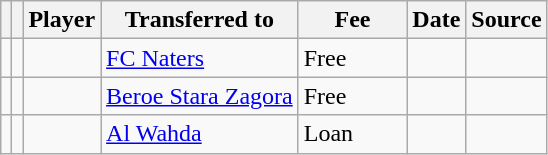<table class="wikitable plainrowheaders sortable">
<tr>
<th></th>
<th></th>
<th scope=col>Player</th>
<th>Transferred to</th>
<th !scope=col; style="width: 65px;">Fee</th>
<th scope=col>Date</th>
<th scope=col>Source</th>
</tr>
<tr>
<td align=center></td>
<td align=center></td>
<td></td>
<td> <a href='#'>FC Naters</a></td>
<td>Free</td>
<td></td>
<td></td>
</tr>
<tr>
<td align=center></td>
<td align=center></td>
<td></td>
<td> <a href='#'>Beroe Stara Zagora</a></td>
<td>Free</td>
<td></td>
<td></td>
</tr>
<tr>
<td align=center></td>
<td align=center></td>
<td></td>
<td> <a href='#'>Al Wahda</a></td>
<td>Loan</td>
<td></td>
<td></td>
</tr>
</table>
